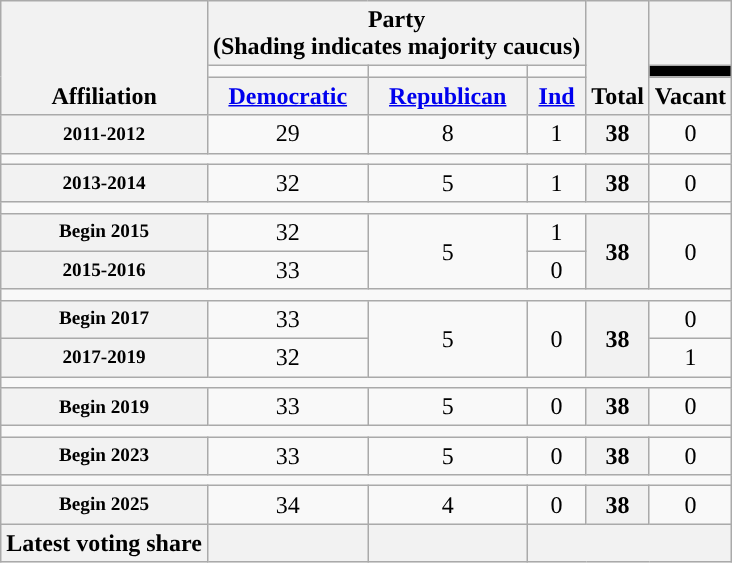<table class=wikitable style="text-align:center">
<tr style="vertical-align:bottom;">
<th rowspan=3>Affiliation</th>
<th colspan=3>Party <div>(Shading indicates majority caucus)</div></th>
<th rowspan=3>Total</th>
<th></th>
</tr>
<tr style="height:5px">
<td style="background-color:"></td>
<td style="background-color:"></td>
<td style="background-color:"></td>
<td style="background: black"></td>
</tr>
<tr>
<th><a href='#'>Democratic</a></th>
<th><a href='#'>Republican</a></th>
<th><a href='#'>Ind</a></th>
<th>Vacant</th>
</tr>
<tr>
<th nowrap style="font-size:80%">2011-2012</th>
<td>29</td>
<td>8</td>
<td>1</td>
<th>38</th>
<td>0</td>
</tr>
<tr>
<td colspan=5></td>
</tr>
<tr>
<th nowrap style="font-size:80%">2013-2014</th>
<td>32</td>
<td>5</td>
<td>1</td>
<th>38</th>
<td>0</td>
</tr>
<tr>
<td colspan=5></td>
</tr>
<tr>
<th nowrap style="font-size:80%">Begin 2015</th>
<td>32</td>
<td rowspan=2>5</td>
<td>1</td>
<th rowspan=2>38</th>
<td rowspan=2>0</td>
</tr>
<tr>
<th nowrap style="font-size:80%">2015-2016</th>
<td>33</td>
<td>0</td>
</tr>
<tr>
<td colspan=6></td>
</tr>
<tr>
<th nowrap style="font-size:80%">Begin 2017</th>
<td>33</td>
<td rowspan=2>5</td>
<td rowspan=2>0</td>
<th rowspan=2>38</th>
<td rowspan=1>0</td>
</tr>
<tr>
<th nowrap style="font-size:80%">2017-2019</th>
<td>32</td>
<td>1</td>
</tr>
<tr>
<td colspan=6></td>
</tr>
<tr>
<th nowrap style="font-size:80%">Begin 2019</th>
<td>33</td>
<td rowspan=1>5</td>
<td>0</td>
<th>38</th>
<td>0</td>
</tr>
<tr>
<td colspan=6></td>
</tr>
<tr>
<th nowrap style="font-size:80%">Begin 2023</th>
<td>33</td>
<td rowspan=1>5</td>
<td>0</td>
<th>38</th>
<td>0</td>
</tr>
<tr>
<td colspan=6></td>
</tr>
<tr>
<th nowrap style="font-size:80%">Begin 2025</th>
<td>34</td>
<td rowspan=1>4</td>
<td>0</td>
<th>38</th>
<td>0</td>
</tr>
<tr>
<th>Latest voting share</th>
<th></th>
<th></th>
<th colspan=3></th>
</tr>
</table>
